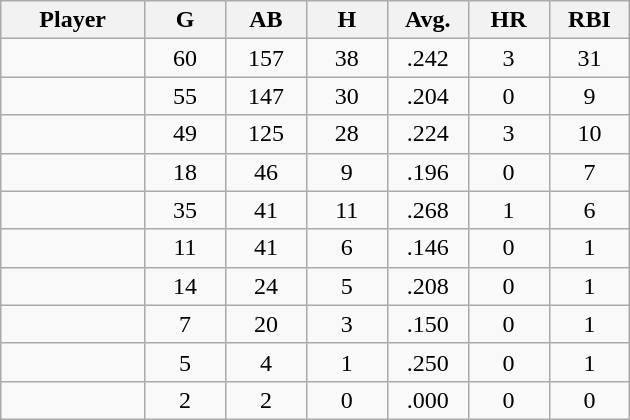<table class="wikitable sortable">
<tr>
<th bgcolor="#DDDDFF" width="16%">Player</th>
<th bgcolor="#DDDDFF" width="9%">G</th>
<th bgcolor="#DDDDFF" width="9%">AB</th>
<th bgcolor="#DDDDFF" width="9%">H</th>
<th bgcolor="#DDDDFF" width="9%">Avg.</th>
<th bgcolor="#DDDDFF" width="9%">HR</th>
<th bgcolor="#DDDDFF" width="9%">RBI</th>
</tr>
<tr align="center">
<td></td>
<td>60</td>
<td>157</td>
<td>38</td>
<td>.242</td>
<td>3</td>
<td>31</td>
</tr>
<tr align="center">
<td></td>
<td>55</td>
<td>147</td>
<td>30</td>
<td>.204</td>
<td>0</td>
<td>9</td>
</tr>
<tr align="center">
<td></td>
<td>49</td>
<td>125</td>
<td>28</td>
<td>.224</td>
<td>3</td>
<td>10</td>
</tr>
<tr align="center">
<td></td>
<td>18</td>
<td>46</td>
<td>9</td>
<td>.196</td>
<td>0</td>
<td>7</td>
</tr>
<tr align="center">
<td></td>
<td>35</td>
<td>41</td>
<td>11</td>
<td>.268</td>
<td>1</td>
<td>6</td>
</tr>
<tr align="center">
<td></td>
<td>11</td>
<td>41</td>
<td>6</td>
<td>.146</td>
<td>0</td>
<td>1</td>
</tr>
<tr align="center">
<td></td>
<td>14</td>
<td>24</td>
<td>5</td>
<td>.208</td>
<td>0</td>
<td>1</td>
</tr>
<tr align="center">
<td></td>
<td>7</td>
<td>20</td>
<td>3</td>
<td>.150</td>
<td>0</td>
<td>1</td>
</tr>
<tr align="center">
<td></td>
<td>5</td>
<td>4</td>
<td>1</td>
<td>.250</td>
<td>0</td>
<td>1</td>
</tr>
<tr align="center">
<td></td>
<td>2</td>
<td>2</td>
<td>0</td>
<td>.000</td>
<td>0</td>
<td>0</td>
</tr>
</table>
